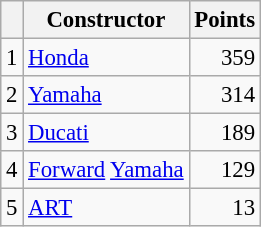<table class="wikitable" style="font-size: 95%;">
<tr>
<th></th>
<th>Constructor</th>
<th>Points</th>
</tr>
<tr>
<td align=center>1</td>
<td> <a href='#'>Honda</a></td>
<td align=right>359</td>
</tr>
<tr>
<td align=center>2</td>
<td> <a href='#'>Yamaha</a></td>
<td align=right>314</td>
</tr>
<tr>
<td align=center>3</td>
<td> <a href='#'>Ducati</a></td>
<td align=right>189</td>
</tr>
<tr>
<td align=center>4</td>
<td> <a href='#'>Forward</a> <a href='#'>Yamaha</a></td>
<td align=right>129</td>
</tr>
<tr>
<td align=center>5</td>
<td> <a href='#'>ART</a></td>
<td align=right>13</td>
</tr>
</table>
